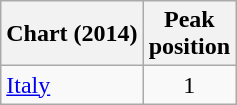<table class="wikitable">
<tr>
<th>Chart (2014)</th>
<th>Peak<br>position</th>
</tr>
<tr>
<td><a href='#'>Italy</a></td>
<td align="center">1</td>
</tr>
</table>
